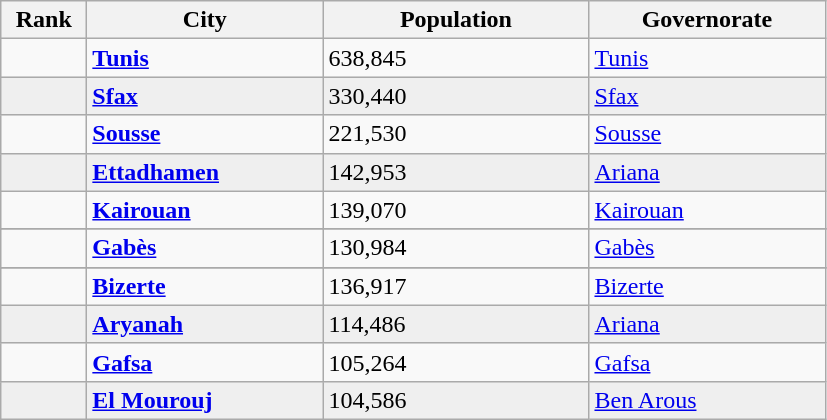<table class="wikitable sortable">
<tr>
<th style="width:50px;">Rank</th>
<th style="width:150px;">City</th>
<th style="width:170px;">Population</th>
<th style="width:150px;">Governorate</th>
</tr>
<tr>
<td></td>
<td><strong><a href='#'>Tunis</a></strong></td>
<td><div> 638,845</div></td>
<td><a href='#'>Tunis</a></td>
</tr>
<tr style="background:#efefef;">
<td></td>
<td><strong><a href='#'>Sfax</a></strong></td>
<td><div>330,440</div></td>
<td><a href='#'>Sfax</a></td>
</tr>
<tr>
<td></td>
<td><strong><a href='#'>Sousse</a></strong></td>
<td><div>221,530<br></div></td>
<td><a href='#'>Sousse</a></td>
</tr>
<tr style="background:#efefef;">
<td></td>
<td><strong><a href='#'>Ettadhamen</a></strong></td>
<td><div>142,953</div></td>
<td><a href='#'>Ariana</a></td>
</tr>
<tr>
<td></td>
<td><strong><a href='#'>Kairouan</a></strong></td>
<td><div>139,070</div></td>
<td><a href='#'>Kairouan</a></td>
</tr>
<tr style="background:#efefef;">
</tr>
<tr>
<td></td>
<td><strong><a href='#'>Gabès</a></strong></td>
<td><div>130,984  	 </div></td>
<td><a href='#'>Gabès</a></td>
</tr>
<tr style="background:#efefef;">
</tr>
<tr>
<td></td>
<td><strong><a href='#'>Bizerte</a></strong></td>
<td><div>136,917</div></td>
<td><a href='#'>Bizerte</a></td>
</tr>
<tr style="background:#efefef;">
<td></td>
<td><strong><a href='#'>Aryanah</a></strong></td>
<td><div>114,486</div></td>
<td><a href='#'>Ariana</a></td>
</tr>
<tr>
<td></td>
<td><strong><a href='#'>Gafsa</a></strong></td>
<td><div>105,264</div></td>
<td><a href='#'>Gafsa</a></td>
</tr>
<tr style="background:#efefef;">
<td></td>
<td><strong><a href='#'>El Mourouj</a></strong></td>
<td><div>104,586</div></td>
<td><a href='#'>Ben Arous</a></td>
</tr>
</table>
